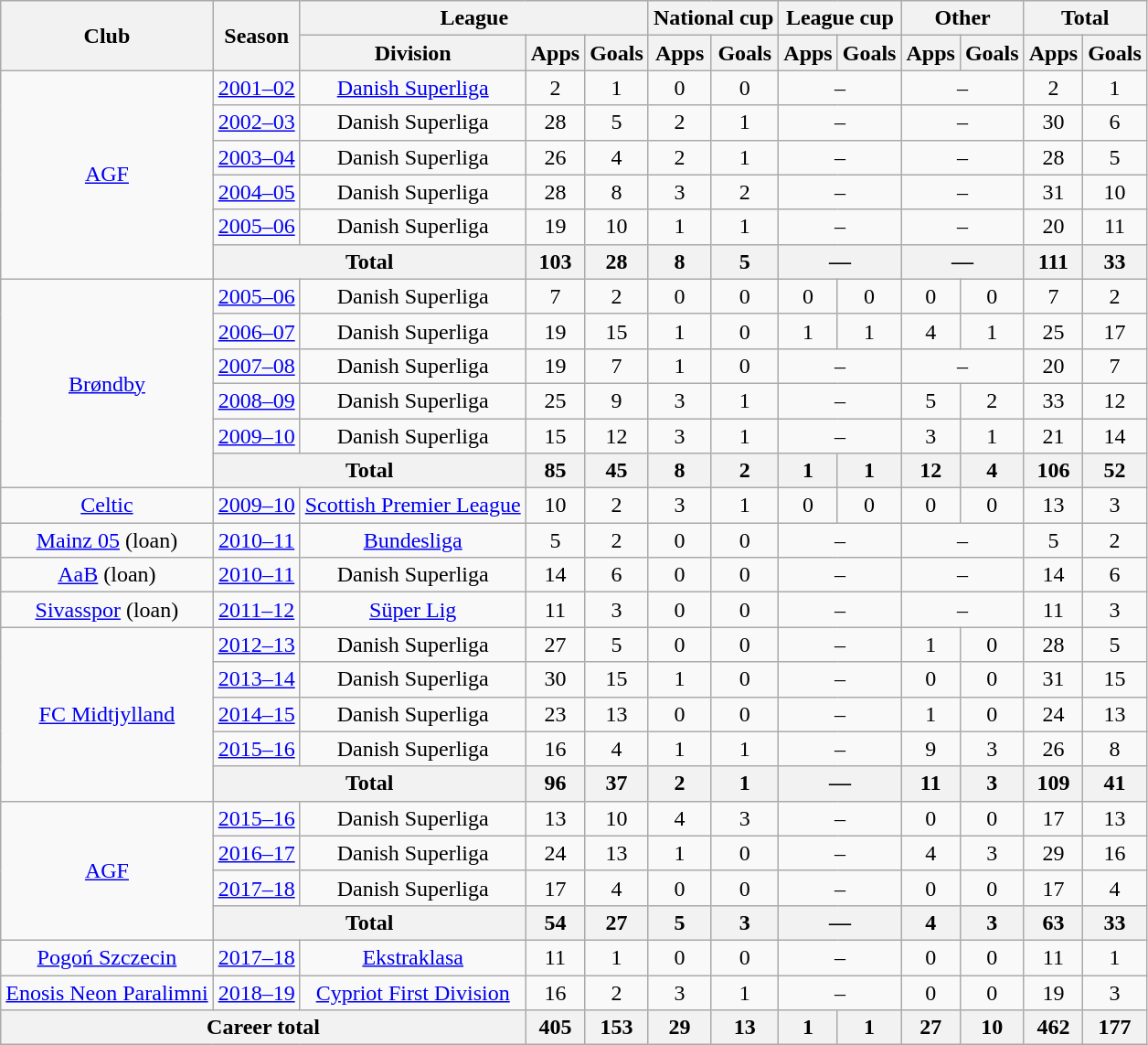<table class="wikitable" style="text-align:center">
<tr>
<th rowspan="2">Club</th>
<th rowspan="2">Season</th>
<th colspan="3">League</th>
<th colspan="2">National cup</th>
<th colspan="2">League cup</th>
<th colspan="2">Other</th>
<th colspan="2">Total</th>
</tr>
<tr>
<th>Division</th>
<th>Apps</th>
<th>Goals</th>
<th>Apps</th>
<th>Goals</th>
<th>Apps</th>
<th>Goals</th>
<th>Apps</th>
<th>Goals</th>
<th>Apps</th>
<th>Goals</th>
</tr>
<tr>
<td rowspan="6"><a href='#'>AGF</a></td>
<td><a href='#'>2001–02</a></td>
<td><a href='#'>Danish Superliga</a></td>
<td>2</td>
<td>1</td>
<td>0</td>
<td>0</td>
<td colspan="2">–</td>
<td colspan="2">–</td>
<td>2</td>
<td>1</td>
</tr>
<tr>
<td><a href='#'>2002–03</a></td>
<td>Danish Superliga</td>
<td>28</td>
<td>5</td>
<td>2</td>
<td>1</td>
<td colspan="2">–</td>
<td colspan="2">–</td>
<td>30</td>
<td>6</td>
</tr>
<tr>
<td><a href='#'>2003–04</a></td>
<td>Danish Superliga</td>
<td>26</td>
<td>4</td>
<td>2</td>
<td>1</td>
<td colspan="2">–</td>
<td colspan="2">–</td>
<td>28</td>
<td>5</td>
</tr>
<tr>
<td><a href='#'>2004–05</a></td>
<td>Danish Superliga</td>
<td>28</td>
<td>8</td>
<td>3</td>
<td>2</td>
<td colspan="2">–</td>
<td colspan="2">–</td>
<td>31</td>
<td>10</td>
</tr>
<tr>
<td><a href='#'>2005–06</a></td>
<td>Danish Superliga</td>
<td>19</td>
<td>10</td>
<td>1</td>
<td>1</td>
<td colspan="2">–</td>
<td colspan="2">–</td>
<td>20</td>
<td>11</td>
</tr>
<tr>
<th colspan="2">Total</th>
<th>103</th>
<th>28</th>
<th>8</th>
<th>5</th>
<th colspan="2">—</th>
<th colspan="2">—</th>
<th>111</th>
<th>33</th>
</tr>
<tr>
<td rowspan="6"><a href='#'>Brøndby</a></td>
<td><a href='#'>2005–06</a></td>
<td>Danish Superliga</td>
<td>7</td>
<td>2</td>
<td>0</td>
<td>0</td>
<td>0</td>
<td>0</td>
<td>0</td>
<td>0</td>
<td>7</td>
<td>2</td>
</tr>
<tr>
<td><a href='#'>2006–07</a></td>
<td>Danish Superliga</td>
<td>19</td>
<td>15</td>
<td>1</td>
<td>0</td>
<td>1</td>
<td>1</td>
<td>4</td>
<td>1</td>
<td>25</td>
<td>17</td>
</tr>
<tr>
<td><a href='#'>2007–08</a></td>
<td>Danish Superliga</td>
<td>19</td>
<td>7</td>
<td>1</td>
<td>0</td>
<td colspan="2">–</td>
<td colspan="2">–</td>
<td>20</td>
<td>7</td>
</tr>
<tr>
<td><a href='#'>2008–09</a></td>
<td>Danish Superliga</td>
<td>25</td>
<td>9</td>
<td>3</td>
<td>1</td>
<td colspan="2">–</td>
<td>5</td>
<td>2</td>
<td>33</td>
<td>12</td>
</tr>
<tr>
<td><a href='#'>2009–10</a></td>
<td>Danish Superliga</td>
<td>15</td>
<td>12</td>
<td>3</td>
<td>1</td>
<td colspan="2">–</td>
<td>3</td>
<td>1</td>
<td>21</td>
<td>14</td>
</tr>
<tr>
<th colspan="2">Total</th>
<th>85</th>
<th>45</th>
<th>8</th>
<th>2</th>
<th>1</th>
<th>1</th>
<th>12</th>
<th>4</th>
<th>106</th>
<th>52</th>
</tr>
<tr>
<td><a href='#'>Celtic</a></td>
<td><a href='#'>2009–10</a></td>
<td><a href='#'>Scottish Premier League</a></td>
<td>10</td>
<td>2</td>
<td>3</td>
<td>1</td>
<td>0</td>
<td>0</td>
<td>0</td>
<td>0</td>
<td>13</td>
<td>3</td>
</tr>
<tr>
<td><a href='#'>Mainz 05</a> (loan)</td>
<td><a href='#'>2010–11</a></td>
<td><a href='#'>Bundesliga</a></td>
<td>5</td>
<td>2</td>
<td>0</td>
<td>0</td>
<td colspan="2">–</td>
<td colspan="2">–</td>
<td>5</td>
<td>2</td>
</tr>
<tr>
<td><a href='#'>AaB</a> (loan)</td>
<td><a href='#'>2010–11</a></td>
<td>Danish Superliga</td>
<td>14</td>
<td>6</td>
<td>0</td>
<td>0</td>
<td colspan="2">–</td>
<td colspan="2">–</td>
<td>14</td>
<td>6</td>
</tr>
<tr>
<td><a href='#'>Sivasspor</a> (loan)</td>
<td><a href='#'>2011–12</a></td>
<td><a href='#'>Süper Lig</a></td>
<td>11</td>
<td>3</td>
<td>0</td>
<td>0</td>
<td colspan="2">–</td>
<td colspan="2">–</td>
<td>11</td>
<td>3</td>
</tr>
<tr>
<td rowspan="5"><a href='#'>FC Midtjylland</a></td>
<td><a href='#'>2012–13</a></td>
<td>Danish Superliga</td>
<td>27</td>
<td>5</td>
<td>0</td>
<td>0</td>
<td colspan="2">–</td>
<td>1</td>
<td>0</td>
<td>28</td>
<td>5</td>
</tr>
<tr>
<td><a href='#'>2013–14</a></td>
<td>Danish Superliga</td>
<td>30</td>
<td>15</td>
<td>1</td>
<td>0</td>
<td colspan="2">–</td>
<td>0</td>
<td>0</td>
<td>31</td>
<td>15</td>
</tr>
<tr>
<td><a href='#'>2014–15</a></td>
<td>Danish Superliga</td>
<td>23</td>
<td>13</td>
<td>0</td>
<td>0</td>
<td colspan="2">–</td>
<td>1</td>
<td>0</td>
<td>24</td>
<td>13</td>
</tr>
<tr>
<td><a href='#'>2015–16</a></td>
<td>Danish Superliga</td>
<td>16</td>
<td>4</td>
<td>1</td>
<td>1</td>
<td colspan="2">–</td>
<td>9</td>
<td>3</td>
<td>26</td>
<td>8</td>
</tr>
<tr>
<th colspan="2">Total</th>
<th>96</th>
<th>37</th>
<th>2</th>
<th>1</th>
<th colspan="2">—</th>
<th>11</th>
<th>3</th>
<th>109</th>
<th>41</th>
</tr>
<tr>
<td rowspan="4"><a href='#'>AGF</a></td>
<td><a href='#'>2015–16</a></td>
<td>Danish Superliga</td>
<td>13</td>
<td>10</td>
<td>4</td>
<td>3</td>
<td colspan="2">–</td>
<td>0</td>
<td>0</td>
<td>17</td>
<td>13</td>
</tr>
<tr>
<td><a href='#'>2016–17</a></td>
<td>Danish Superliga</td>
<td>24</td>
<td>13</td>
<td>1</td>
<td>0</td>
<td colspan="2">–</td>
<td>4</td>
<td>3</td>
<td>29</td>
<td>16</td>
</tr>
<tr>
<td><a href='#'>2017–18</a></td>
<td>Danish Superliga</td>
<td>17</td>
<td>4</td>
<td>0</td>
<td>0</td>
<td colspan="2">–</td>
<td>0</td>
<td>0</td>
<td>17</td>
<td>4</td>
</tr>
<tr>
<th colspan="2">Total</th>
<th>54</th>
<th>27</th>
<th>5</th>
<th>3</th>
<th colspan="2">—</th>
<th>4</th>
<th>3</th>
<th>63</th>
<th>33</th>
</tr>
<tr>
<td><a href='#'>Pogoń Szczecin</a></td>
<td><a href='#'>2017–18</a></td>
<td><a href='#'>Ekstraklasa</a></td>
<td>11</td>
<td>1</td>
<td>0</td>
<td>0</td>
<td colspan="2">–</td>
<td>0</td>
<td>0</td>
<td>11</td>
<td>1</td>
</tr>
<tr>
<td><a href='#'>Enosis Neon Paralimni</a></td>
<td><a href='#'>2018–19</a></td>
<td><a href='#'>Cypriot First Division</a></td>
<td>16</td>
<td>2</td>
<td>3</td>
<td>1</td>
<td colspan="2">–</td>
<td>0</td>
<td>0</td>
<td>19</td>
<td>3</td>
</tr>
<tr>
<th colspan="3">Career total</th>
<th>405</th>
<th>153</th>
<th>29</th>
<th>13</th>
<th>1</th>
<th>1</th>
<th>27</th>
<th>10</th>
<th>462</th>
<th>177</th>
</tr>
</table>
